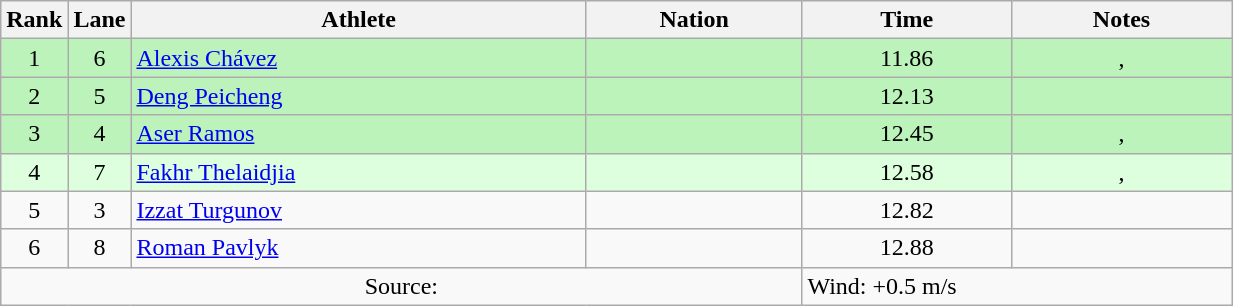<table class="wikitable sortable" style="text-align:center;width: 65%;">
<tr>
<th scope="col" style="width: 10px;">Rank</th>
<th scope="col" style="width: 10px;">Lane</th>
<th scope="col">Athlete</th>
<th scope="col">Nation</th>
<th scope="col">Time</th>
<th scope="col">Notes</th>
</tr>
<tr bgcolor=bbf3bb>
<td>1</td>
<td>6</td>
<td align=left><a href='#'>Alexis Chávez</a></td>
<td align=left></td>
<td>11.86</td>
<td>, </td>
</tr>
<tr bgcolor=bbf3bb>
<td>2</td>
<td>5</td>
<td align=left><a href='#'>Deng Peicheng</a></td>
<td align=left></td>
<td>12.13</td>
<td></td>
</tr>
<tr bgcolor=bbf3bb>
<td>3</td>
<td>4</td>
<td align=left><a href='#'>Aser Ramos</a></td>
<td align=left></td>
<td>12.45</td>
<td>, </td>
</tr>
<tr bgcolor=ddffdd>
<td>4</td>
<td>7</td>
<td align=left><a href='#'>Fakhr Thelaidjia</a></td>
<td align=left></td>
<td>12.58</td>
<td>, </td>
</tr>
<tr>
<td>5</td>
<td>3</td>
<td align=left><a href='#'>Izzat Turgunov</a></td>
<td align=left></td>
<td>12.82</td>
<td></td>
</tr>
<tr>
<td>6</td>
<td>8</td>
<td align=left><a href='#'>Roman Pavlyk</a></td>
<td align=left></td>
<td>12.88</td>
<td></td>
</tr>
<tr class="sortbottom">
<td colspan="4">Source:</td>
<td colspan="2" style="text-align:left;">Wind: +0.5 m/s</td>
</tr>
</table>
